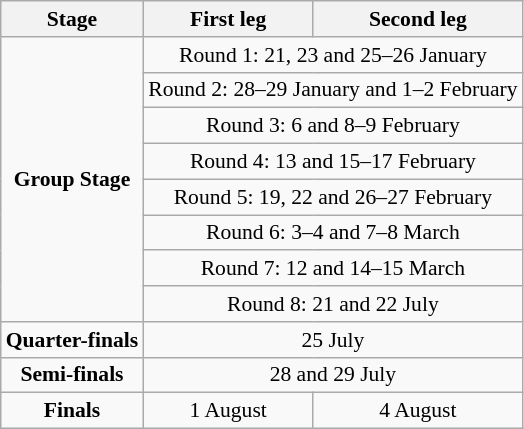<table class=wikitable style="text-align:center; font-size:90%">
<tr>
<th>Stage</th>
<th>First leg</th>
<th>Second leg</th>
</tr>
<tr>
<td rowspan=8><strong>Group Stage</strong></td>
<td colspan=2>Round 1: 21, 23 and 25–26 January</td>
</tr>
<tr>
<td colspan=2>Round 2: 28–29 January and 1–2 February</td>
</tr>
<tr>
<td colspan=2>Round 3: 6 and 8–9 February</td>
</tr>
<tr>
<td colspan=2>Round 4: 13 and 15–17 February</td>
</tr>
<tr>
<td colspan=2>Round 5: 19, 22 and 26–27 February</td>
</tr>
<tr>
<td colspan=2>Round 6: 3–4 and 7–8 March</td>
</tr>
<tr>
<td colspan=2>Round 7: 12 and 14–15 March</td>
</tr>
<tr>
<td colspan=2>Round 8: 21 and 22 July</td>
</tr>
<tr>
<td><strong>Quarter-finals</strong></td>
<td colspan=2>25 July</td>
</tr>
<tr>
<td><strong>Semi-finals</strong></td>
<td colspan=2>28 and 29 July</td>
</tr>
<tr>
<td><strong>Finals</strong></td>
<td>1 August</td>
<td>4 August</td>
</tr>
</table>
